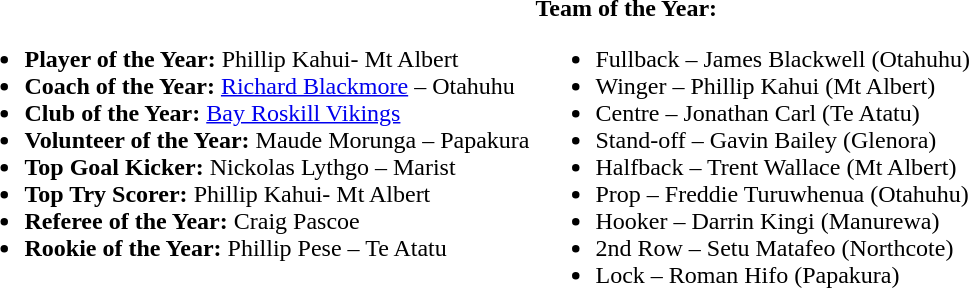<table>
<tr>
<td><br><ul><li><strong>Player of the Year:</strong> Phillip Kahui- Mt Albert</li><li><strong>Coach of the Year:</strong> <a href='#'>Richard Blackmore</a> – Otahuhu</li><li><strong>Club of the Year:</strong> <a href='#'>Bay Roskill Vikings</a></li><li><strong>Volunteer of the Year:</strong> Maude Morunga – Papakura</li><li><strong>Top Goal Kicker:</strong> Nickolas Lythgo – Marist</li><li><strong>Top Try Scorer:</strong> Phillip Kahui- Mt Albert</li><li><strong>Referee of the Year:</strong> Craig Pascoe</li><li><strong>Rookie of the Year:</strong> Phillip Pese – Te Atatu</li></ul></td>
<td><br><strong>Team of the Year:</strong><ul><li>Fullback – James Blackwell (Otahuhu)</li><li>Winger – Phillip Kahui (Mt Albert)</li><li>Centre – Jonathan Carl (Te Atatu)</li><li>Stand-off – Gavin Bailey (Glenora)</li><li>Halfback – Trent Wallace (Mt Albert)</li><li>Prop – Freddie Turuwhenua (Otahuhu)</li><li>Hooker – Darrin Kingi (Manurewa)</li><li>2nd Row – Setu Matafeo (Northcote)</li><li>Lock – Roman Hifo (Papakura)</li></ul></td>
</tr>
</table>
